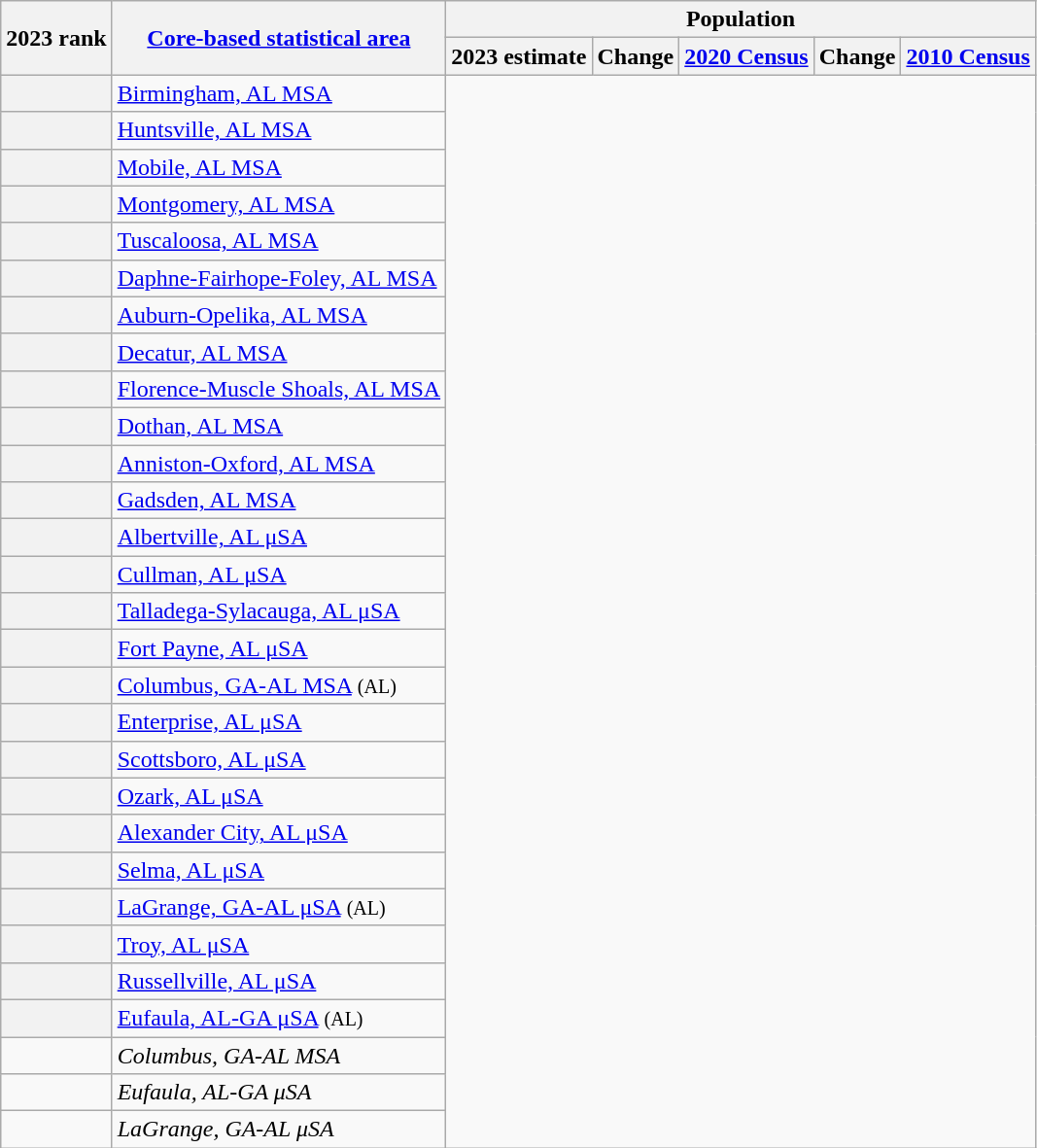<table class="wikitable sortable">
<tr>
<th scope=col rowspan=2>2023 rank</th>
<th scope=col rowspan=2><a href='#'>Core-based statistical area</a></th>
<th colspan=5>Population</th>
</tr>
<tr>
<th scope=col>2023 estimate</th>
<th scope=col>Change</th>
<th scope=col><a href='#'>2020 Census</a></th>
<th scope=col>Change</th>
<th scope=col><a href='#'>2010 Census</a></th>
</tr>
<tr>
<th scope=row></th>
<td><a href='#'>Birmingham, AL MSA</a><br></td>
</tr>
<tr>
<th scope=row></th>
<td><a href='#'>Huntsville, AL MSA</a><br></td>
</tr>
<tr>
<th scope=row></th>
<td><a href='#'>Mobile, AL MSA</a><br></td>
</tr>
<tr>
<th scope=row></th>
<td><a href='#'>Montgomery, AL MSA</a><br></td>
</tr>
<tr>
<th scope=row></th>
<td><a href='#'>Tuscaloosa, AL MSA</a><br></td>
</tr>
<tr>
<th scope=row></th>
<td><a href='#'>Daphne-Fairhope-Foley, AL MSA</a><br></td>
</tr>
<tr>
<th scope=row></th>
<td><a href='#'>Auburn-Opelika, AL MSA</a><br></td>
</tr>
<tr>
<th scope=row></th>
<td><a href='#'>Decatur, AL MSA</a><br></td>
</tr>
<tr>
<th scope=row></th>
<td><a href='#'>Florence-Muscle Shoals, AL MSA</a><br></td>
</tr>
<tr>
<th scope=row></th>
<td><a href='#'>Dothan, AL MSA</a><br></td>
</tr>
<tr>
<th scope=row></th>
<td><a href='#'>Anniston-Oxford, AL MSA</a><br></td>
</tr>
<tr>
<th scope=row></th>
<td><a href='#'>Gadsden, AL MSA</a><br></td>
</tr>
<tr>
<th scope=row></th>
<td><a href='#'>Albertville, AL μSA</a><br></td>
</tr>
<tr>
<th scope=row></th>
<td><a href='#'>Cullman, AL μSA</a><br></td>
</tr>
<tr>
<th scope=row></th>
<td><a href='#'>Talladega-Sylacauga, AL μSA</a><br></td>
</tr>
<tr>
<th scope=row></th>
<td><a href='#'>Fort Payne, AL μSA</a><br></td>
</tr>
<tr>
<th scope=row></th>
<td><a href='#'>Columbus, GA-AL MSA</a> <small>(AL)</small><br></td>
</tr>
<tr>
<th scope=row></th>
<td><a href='#'>Enterprise, AL μSA</a><br></td>
</tr>
<tr>
<th scope=row></th>
<td><a href='#'>Scottsboro, AL μSA</a><br></td>
</tr>
<tr>
<th scope=row></th>
<td><a href='#'>Ozark, AL μSA</a><br></td>
</tr>
<tr>
<th scope=row></th>
<td><a href='#'>Alexander City, AL μSA</a><br></td>
</tr>
<tr>
<th scope=row></th>
<td><a href='#'>Selma, AL μSA</a><br></td>
</tr>
<tr>
<th scope=row></th>
<td><a href='#'>LaGrange, GA-AL μSA</a> <small>(AL)</small><br></td>
</tr>
<tr>
<th scope=row></th>
<td><a href='#'>Troy, AL μSA</a><br></td>
</tr>
<tr>
<th scope=row></th>
<td><a href='#'>Russellville, AL μSA</a><br></td>
</tr>
<tr>
<th scope=row></th>
<td><a href='#'>Eufaula, AL-GA μSA</a> <small>(AL)</small><br></td>
</tr>
<tr>
<td></td>
<td><em><span>Columbus, GA-AL MSA</span></em><br></td>
</tr>
<tr>
<td></td>
<td><em><span>Eufaula, AL-GA μSA</span></em><br></td>
</tr>
<tr>
<td></td>
<td><em><span>LaGrange, GA-AL μSA</span></em><br></td>
</tr>
</table>
